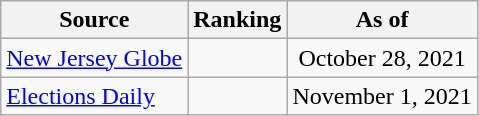<table class="wikitable" style="text-align:center">
<tr>
<th>Source</th>
<th>Ranking</th>
<th>As of</th>
</tr>
<tr>
<td align=left><a href='#'>New Jersey Globe</a></td>
<td></td>
<td>October 28, 2021</td>
</tr>
<tr>
<td align=left><a href='#'>Elections Daily</a></td>
<td></td>
<td>November 1, 2021</td>
</tr>
</table>
